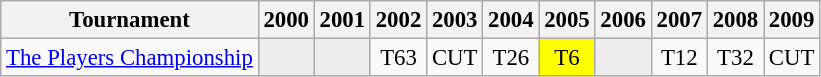<table class="wikitable" style="font-size:95%;text-align:center;">
<tr>
<th>Tournament</th>
<th>2000</th>
<th>2001</th>
<th>2002</th>
<th>2003</th>
<th>2004</th>
<th>2005</th>
<th>2006</th>
<th>2007</th>
<th>2008</th>
<th>2009</th>
</tr>
<tr>
<td align=left><a href='#'>The Players Championship</a></td>
<td style="background:#eeeeee;"></td>
<td style="background:#eeeeee;"></td>
<td>T63</td>
<td>CUT</td>
<td>T26</td>
<td style="background:yellow;">T6</td>
<td style="background:#eeeeee;"></td>
<td>T12</td>
<td>T32</td>
<td>CUT</td>
</tr>
</table>
